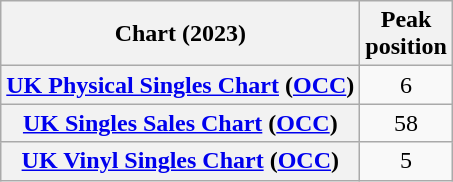<table class="wikitable sortable plainrowheaders" style="text-align:center">
<tr>
<th>Chart (2023)</th>
<th>Peak<br>position</th>
</tr>
<tr>
<th scope="row"><a href='#'>UK Physical Singles Chart</a> (<a href='#'>OCC</a>)</th>
<td>6</td>
</tr>
<tr>
<th scope="row"><a href='#'>UK Singles Sales Chart</a> (<a href='#'>OCC</a>)</th>
<td>58</td>
</tr>
<tr>
<th scope="row"><a href='#'>UK Vinyl Singles Chart</a> (<a href='#'>OCC</a>)</th>
<td>5</td>
</tr>
</table>
